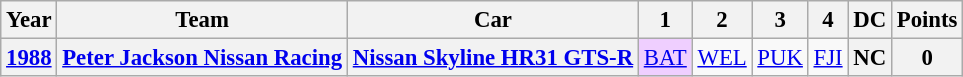<table class="wikitable" style="text-align:center; font-size:95%">
<tr>
<th>Year</th>
<th>Team</th>
<th>Car</th>
<th>1</th>
<th>2</th>
<th>3</th>
<th>4</th>
<th>DC</th>
<th>Points</th>
</tr>
<tr>
<th><a href='#'>1988</a></th>
<th> <a href='#'>Peter Jackson Nissan Racing</a></th>
<th><a href='#'>Nissan Skyline HR31 GTS-R</a></th>
<td style="background:#efcfff;"><a href='#'>BAT</a><br></td>
<td><a href='#'>WEL</a></td>
<td><a href='#'>PUK</a></td>
<td><a href='#'>FJI</a></td>
<th>NC</th>
<th>0</th>
</tr>
</table>
